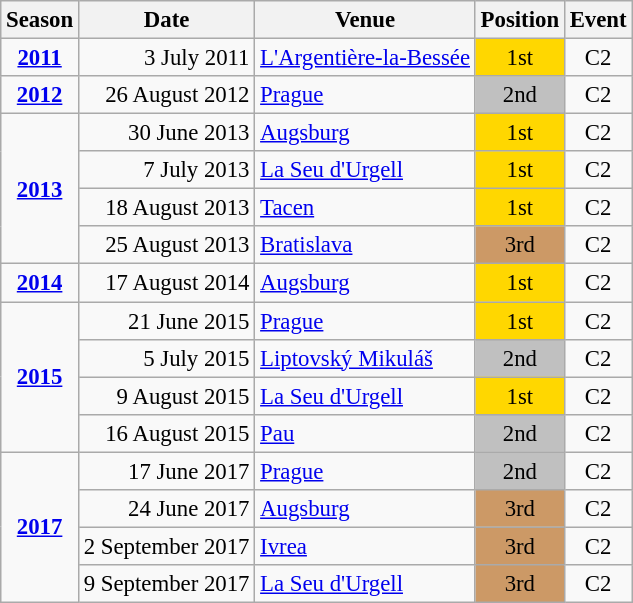<table class="wikitable" style="text-align:center; font-size:95%;">
<tr>
<th>Season</th>
<th>Date</th>
<th>Venue</th>
<th>Position</th>
<th>Event</th>
</tr>
<tr>
<td><strong><a href='#'>2011</a></strong></td>
<td align=right>3 July 2011</td>
<td align=left><a href='#'>L'Argentière-la-Bessée</a></td>
<td bgcolor=gold>1st</td>
<td>C2</td>
</tr>
<tr>
<td><strong><a href='#'>2012</a></strong></td>
<td align=right>26 August 2012</td>
<td align=left><a href='#'>Prague</a></td>
<td bgcolor=silver>2nd</td>
<td>C2</td>
</tr>
<tr>
<td rowspan=4><strong><a href='#'>2013</a></strong></td>
<td align=right>30 June 2013</td>
<td align=left><a href='#'>Augsburg</a></td>
<td bgcolor=gold>1st</td>
<td>C2</td>
</tr>
<tr>
<td align=right>7 July 2013</td>
<td align=left><a href='#'>La Seu d'Urgell</a></td>
<td bgcolor=gold>1st</td>
<td>C2</td>
</tr>
<tr>
<td align=right>18 August 2013</td>
<td align=left><a href='#'>Tacen</a></td>
<td bgcolor=gold>1st</td>
<td>C2</td>
</tr>
<tr>
<td align=right>25 August 2013</td>
<td align=left><a href='#'>Bratislava</a></td>
<td bgcolor=cc9966>3rd</td>
<td>C2</td>
</tr>
<tr>
<td><strong><a href='#'>2014</a></strong></td>
<td align=right>17 August 2014</td>
<td align=left><a href='#'>Augsburg</a></td>
<td bgcolor=gold>1st</td>
<td>C2</td>
</tr>
<tr>
<td rowspan=4><strong><a href='#'>2015</a></strong></td>
<td align=right>21 June 2015</td>
<td align=left><a href='#'>Prague</a></td>
<td bgcolor=gold>1st</td>
<td>C2</td>
</tr>
<tr>
<td align=right>5 July 2015</td>
<td align=left><a href='#'>Liptovský Mikuláš</a></td>
<td bgcolor=silver>2nd</td>
<td>C2</td>
</tr>
<tr>
<td align=right>9 August 2015</td>
<td align=left><a href='#'>La Seu d'Urgell</a></td>
<td bgcolor=gold>1st</td>
<td>C2</td>
</tr>
<tr>
<td align=right>16 August 2015</td>
<td align=left><a href='#'>Pau</a></td>
<td bgcolor=silver>2nd</td>
<td>C2</td>
</tr>
<tr>
<td rowspan=4><strong><a href='#'>2017</a></strong></td>
<td align=right>17 June 2017</td>
<td align=left><a href='#'>Prague</a></td>
<td bgcolor=silver>2nd</td>
<td>C2</td>
</tr>
<tr>
<td align=right>24 June 2017</td>
<td align=left><a href='#'>Augsburg</a></td>
<td bgcolor=cc9966>3rd</td>
<td>C2</td>
</tr>
<tr>
<td align=right>2 September 2017</td>
<td align=left><a href='#'>Ivrea</a></td>
<td bgcolor=cc9966>3rd</td>
<td>C2</td>
</tr>
<tr>
<td align=right>9 September 2017</td>
<td align=left><a href='#'>La Seu d'Urgell</a></td>
<td bgcolor=cc9966>3rd</td>
<td>C2</td>
</tr>
</table>
